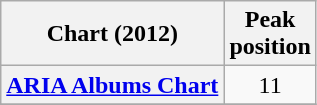<table class="wikitable plainrowheaders">
<tr>
<th scope="col">Chart (2012)</th>
<th scope="col">Peak<br>position</th>
</tr>
<tr>
<th scope="row"><a href='#'>ARIA Albums Chart</a></th>
<td style="text-align:center;">11</td>
</tr>
<tr>
</tr>
</table>
